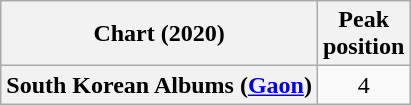<table class="wikitable sortable plainrowheaders" style="text-align:center">
<tr>
<th>Chart (2020)</th>
<th>Peak<br>position</th>
</tr>
<tr>
<th scope="row">South Korean Albums (<a href='#'>Gaon</a>)</th>
<td>4</td>
</tr>
</table>
